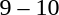<table style="text-align:center">
<tr>
<th width=200></th>
<th width=100></th>
<th width=200></th>
</tr>
<tr>
<td align=right></td>
<td>9 – 10</td>
<td align=left><strong></strong></td>
</tr>
</table>
